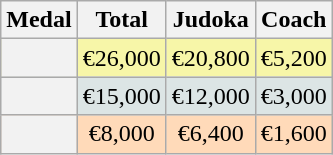<table class=wikitable style="text-align:center;">
<tr>
<th>Medal</th>
<th>Total</th>
<th>Judoka</th>
<th>Coach</th>
</tr>
<tr bgcolor=F7F6A8>
<th></th>
<td>€26,000</td>
<td>€20,800</td>
<td>€5,200</td>
</tr>
<tr bgcolor=DCE5E5>
<th></th>
<td>€15,000</td>
<td>€12,000</td>
<td>€3,000</td>
</tr>
<tr bgcolor=FFDAB9>
<th></th>
<td>€8,000</td>
<td>€6,400</td>
<td>€1,600</td>
</tr>
</table>
